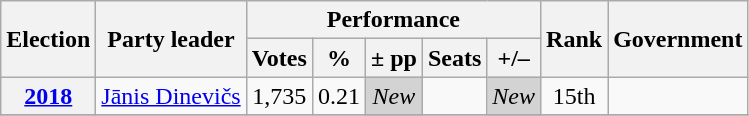<table class=wikitable style=text-align:center>
<tr>
<th rowspan="2"><strong>Election</strong></th>
<th rowspan="2">Party leader</th>
<th colspan="5" scope="col">Performance</th>
<th rowspan="2">Rank</th>
<th rowspan="2">Government</th>
</tr>
<tr>
<th><strong>Votes</strong></th>
<th><strong>%</strong></th>
<th><strong>± pp</strong></th>
<th><strong>Seats</strong></th>
<th><strong>+/–</strong></th>
</tr>
<tr>
<th><a href='#'>2018</a></th>
<td rowspan=1><a href='#'>Jānis Dinevičs</a></td>
<td>1,735</td>
<td>0.21</td>
<td bgcolor="lightgrey"><em>New</em></td>
<td></td>
<td bgcolor="lightgrey"><em>New</em></td>
<td>15th</td>
<td></td>
</tr>
<tr>
</tr>
</table>
